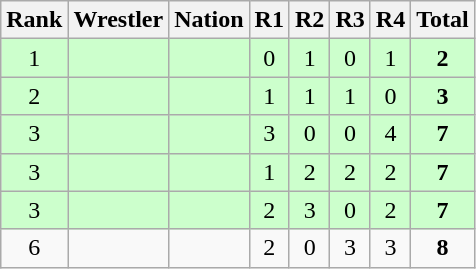<table class="wikitable sortable" style="text-align:center;">
<tr>
<th>Rank</th>
<th>Wrestler</th>
<th>Nation</th>
<th>R1</th>
<th>R2</th>
<th>R3</th>
<th>R4</th>
<th>Total</th>
</tr>
<tr style="background:#cfc;">
<td>1</td>
<td align=left></td>
<td align=left></td>
<td>0</td>
<td>1</td>
<td>0</td>
<td>1</td>
<td><strong>2</strong></td>
</tr>
<tr style="background:#cfc;">
<td>2</td>
<td align=left></td>
<td align=left></td>
<td>1</td>
<td>1</td>
<td>1</td>
<td>0</td>
<td><strong>3</strong></td>
</tr>
<tr style="background:#cfc;">
<td>3</td>
<td align=left></td>
<td align=left></td>
<td>3</td>
<td>0</td>
<td>0</td>
<td>4</td>
<td><strong>7</strong></td>
</tr>
<tr style="background:#cfc;">
<td>3</td>
<td align=left></td>
<td align=left></td>
<td>1</td>
<td>2</td>
<td>2</td>
<td>2</td>
<td><strong>7</strong></td>
</tr>
<tr style="background:#cfc;">
<td>3</td>
<td align=left></td>
<td align=left></td>
<td>2</td>
<td>3</td>
<td>0</td>
<td>2</td>
<td><strong>7</strong></td>
</tr>
<tr>
<td>6</td>
<td align=left></td>
<td align=left></td>
<td>2</td>
<td>0</td>
<td>3</td>
<td>3</td>
<td><strong>8</strong></td>
</tr>
</table>
